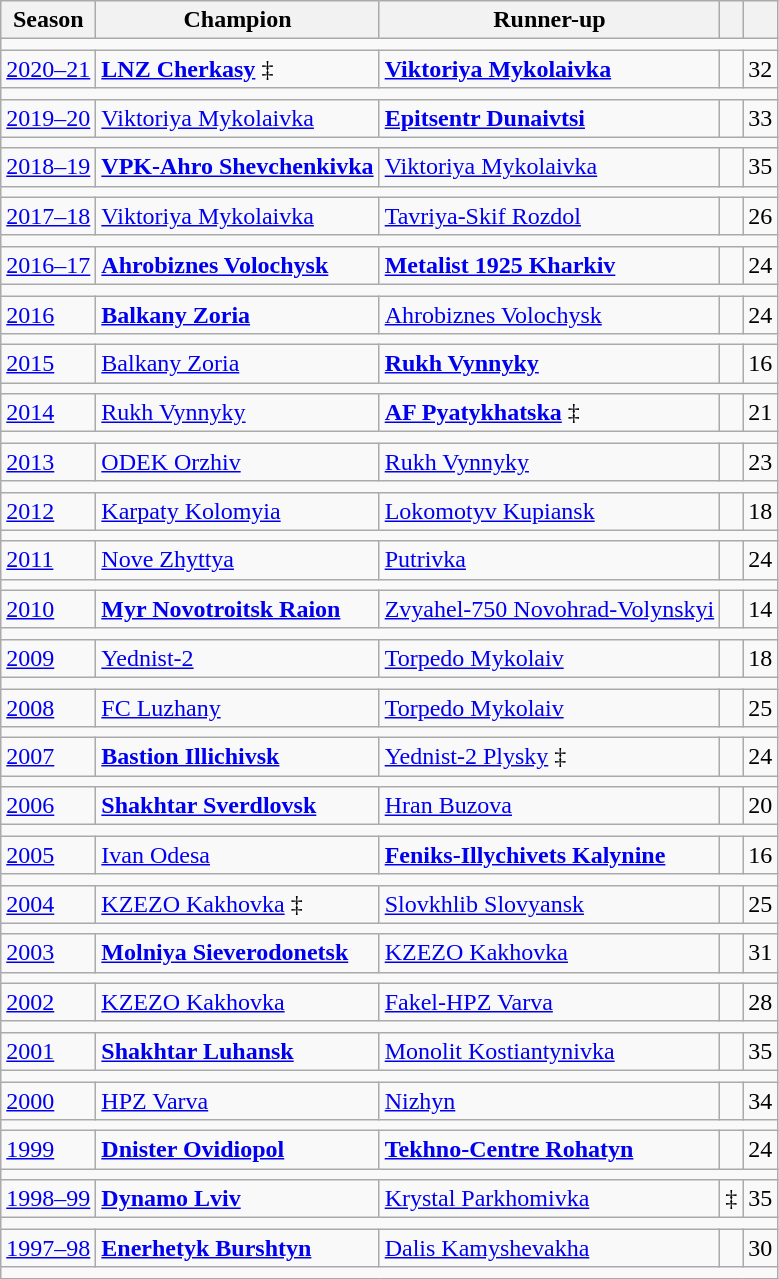<table class="wikitable">
<tr>
<th>Season</th>
<th>Champion</th>
<th>Runner-up</th>
<th></th>
<th></th>
</tr>
<tr>
<td colspan=5 style="border:1px black;"></td>
</tr>
<tr>
<td><a href='#'>2020–21</a></td>
<td><strong><a href='#'>LNZ Cherkasy</a></strong> ‡</td>
<td><strong><a href='#'>Viktoriya Mykolaivka</a></strong></td>
<td></td>
<td align=center>32</td>
</tr>
<tr>
<td colspan=5 style="border:1px black;"></td>
</tr>
<tr>
<td><a href='#'>2019–20</a></td>
<td><a href='#'>Viktoriya Mykolaivka</a></td>
<td><strong><a href='#'>Epitsentr Dunaivtsi</a></strong></td>
<td></td>
<td align=center>33</td>
</tr>
<tr>
<td colspan=5 style="border:1px black;"></td>
</tr>
<tr>
<td><a href='#'>2018–19</a></td>
<td><strong><a href='#'>VPK-Ahro Shevchenkivka</a></strong></td>
<td><a href='#'>Viktoriya Mykolaivka</a></td>
<td></td>
<td align=center>35</td>
</tr>
<tr>
<td colspan=5 style="border:1px black;"></td>
</tr>
<tr>
<td><a href='#'>2017–18</a></td>
<td><a href='#'>Viktoriya Mykolaivka</a></td>
<td><a href='#'>Tavriya-Skif Rozdol</a></td>
<td></td>
<td align=center>26</td>
</tr>
<tr>
<td colspan=5 style="border:1px black;"></td>
</tr>
<tr>
<td><a href='#'>2016–17</a></td>
<td><strong><a href='#'>Ahrobiznes Volochysk</a></strong></td>
<td><strong><a href='#'>Metalist 1925 Kharkiv</a></strong></td>
<td></td>
<td align=center>24</td>
</tr>
<tr>
<td colspan=5 style="border:1px black;"></td>
</tr>
<tr>
<td><a href='#'>2016</a></td>
<td><strong><a href='#'>Balkany Zoria</a></strong></td>
<td><a href='#'>Ahrobiznes Volochysk</a></td>
<td></td>
<td align=center>24</td>
</tr>
<tr>
<td colspan=5 style="border:1px black;"></td>
</tr>
<tr>
<td><a href='#'>2015</a></td>
<td><a href='#'>Balkany Zoria</a></td>
<td><strong><a href='#'>Rukh Vynnyky</a></strong></td>
<td></td>
<td align=center>16</td>
</tr>
<tr>
<td colspan=5 style="border:1px black;"></td>
</tr>
<tr>
<td><a href='#'>2014</a></td>
<td><a href='#'>Rukh Vynnyky</a></td>
<td><strong><a href='#'>AF Pyatykhatska</a></strong> ‡</td>
<td></td>
<td align=center>21</td>
</tr>
<tr>
<td colspan=5 style="border:1px black;"></td>
</tr>
<tr>
<td><a href='#'>2013</a></td>
<td><a href='#'>ODEK Orzhiv</a></td>
<td><a href='#'>Rukh Vynnyky</a></td>
<td></td>
<td align=center>23</td>
</tr>
<tr>
<td colspan=5 style="border:1px black;"></td>
</tr>
<tr>
<td><a href='#'>2012</a></td>
<td><a href='#'>Karpaty Kolomyia</a></td>
<td><a href='#'>Lokomotyv Kupiansk</a></td>
<td></td>
<td align=center>18</td>
</tr>
<tr>
<td colspan=5 style="border:1px black;"></td>
</tr>
<tr>
<td><a href='#'>2011</a></td>
<td><a href='#'>Nove Zhyttya</a></td>
<td><a href='#'>Putrivka</a></td>
<td></td>
<td align=center>24</td>
</tr>
<tr>
<td colspan=5 style="border:1px black;"></td>
</tr>
<tr>
<td><a href='#'>2010</a></td>
<td><strong><a href='#'>Myr Novotroitsk Raion</a></strong></td>
<td><a href='#'>Zvyahel-750 Novohrad-Volynskyi</a></td>
<td></td>
<td align=center>14</td>
</tr>
<tr>
<td colspan=5 style="border:1px black;"></td>
</tr>
<tr>
<td><a href='#'>2009</a></td>
<td><a href='#'>Yednist-2</a></td>
<td><a href='#'>Torpedo Mykolaiv</a></td>
<td></td>
<td align=center>18</td>
</tr>
<tr>
<td colspan=5 style="border:1px black;"></td>
</tr>
<tr>
<td><a href='#'>2008</a></td>
<td><a href='#'>FC Luzhany</a></td>
<td><a href='#'>Torpedo Mykolaiv</a></td>
<td></td>
<td align=center>25</td>
</tr>
<tr>
<td colspan=5 style="border:1px black;"></td>
</tr>
<tr>
<td><a href='#'>2007</a></td>
<td><strong><a href='#'>Bastion Illichivsk</a></strong></td>
<td><a href='#'>Yednist-2 Plysky</a> ‡</td>
<td></td>
<td align=center>24</td>
</tr>
<tr>
<td colspan=5 style="border:1px black;"></td>
</tr>
<tr>
<td><a href='#'>2006</a></td>
<td><strong><a href='#'>Shakhtar Sverdlovsk</a></strong></td>
<td><a href='#'>Hran Buzova</a></td>
<td></td>
<td align=center>20</td>
</tr>
<tr>
<td colspan=5 style="border:1px black;"></td>
</tr>
<tr>
<td><a href='#'>2005</a></td>
<td><a href='#'>Ivan Odesa</a></td>
<td><strong><a href='#'>Feniks-Illychivets Kalynine</a></strong></td>
<td></td>
<td align=center>16</td>
</tr>
<tr>
<td colspan=5 style="border:1px black;"></td>
</tr>
<tr>
<td><a href='#'>2004</a></td>
<td><a href='#'>KZEZO Kakhovka</a> ‡</td>
<td><a href='#'>Slovkhlib Slovyansk</a></td>
<td></td>
<td align=center>25</td>
</tr>
<tr>
<td colspan=5 style="border:1px black;"></td>
</tr>
<tr>
<td><a href='#'>2003</a></td>
<td><strong><a href='#'>Molniya Sieverodonetsk</a></strong></td>
<td><a href='#'>KZEZO Kakhovka</a></td>
<td></td>
<td align=center>31</td>
</tr>
<tr>
<td colspan=5 style="border:1px black;"></td>
</tr>
<tr>
<td><a href='#'>2002</a></td>
<td><a href='#'>KZEZO Kakhovka</a></td>
<td><a href='#'>Fakel-HPZ Varva</a></td>
<td></td>
<td align=center>28</td>
</tr>
<tr>
<td colspan=5 style="border:1px black;"></td>
</tr>
<tr>
<td><a href='#'>2001</a></td>
<td><strong><a href='#'>Shakhtar Luhansk</a></strong></td>
<td><a href='#'>Monolit Kostiantynivka</a></td>
<td></td>
<td align=center>35</td>
</tr>
<tr>
<td colspan=5 style="border:1px black;"></td>
</tr>
<tr>
<td><a href='#'>2000</a></td>
<td><a href='#'>HPZ Varva</a></td>
<td><a href='#'>Nizhyn</a></td>
<td></td>
<td align=center>34</td>
</tr>
<tr>
<td colspan=5 style="border:1px black;"></td>
</tr>
<tr>
<td><a href='#'>1999</a></td>
<td><strong><a href='#'>Dnister Ovidiopol</a></strong></td>
<td><strong><a href='#'>Tekhno-Centre Rohatyn</a></strong></td>
<td></td>
<td align=center>24</td>
</tr>
<tr>
<td colspan=5 style="border:1px black;"></td>
</tr>
<tr>
<td><a href='#'>1998–99</a></td>
<td><strong><a href='#'>Dynamo Lviv</a></strong></td>
<td><a href='#'>Krystal Parkhomivka</a></td>
<td> ‡</td>
<td align=center>35</td>
</tr>
<tr>
<td colspan=5 style="border:1px black;"></td>
</tr>
<tr>
<td><a href='#'>1997–98</a></td>
<td><strong><a href='#'>Enerhetyk Burshtyn</a></strong></td>
<td><a href='#'>Dalis Kamyshevakha</a></td>
<td></td>
<td align=center>30</td>
</tr>
<tr>
<td colspan=5 style="border:1px black;"></td>
</tr>
</table>
